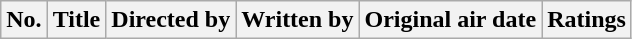<table class="wikitable">
<tr>
<th>No.</th>
<th>Title</th>
<th>Directed by</th>
<th>Written by</th>
<th>Original air date</th>
<th>Ratings<br>









</th>
</tr>
</table>
